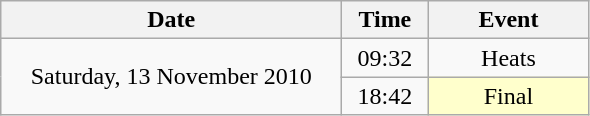<table class = "wikitable" style="text-align:center;">
<tr>
<th width=220>Date</th>
<th width=50>Time</th>
<th width=100>Event</th>
</tr>
<tr>
<td rowspan=2>Saturday, 13 November 2010</td>
<td>09:32</td>
<td>Heats</td>
</tr>
<tr>
<td>18:42</td>
<td bgcolor=ffffcc>Final</td>
</tr>
</table>
